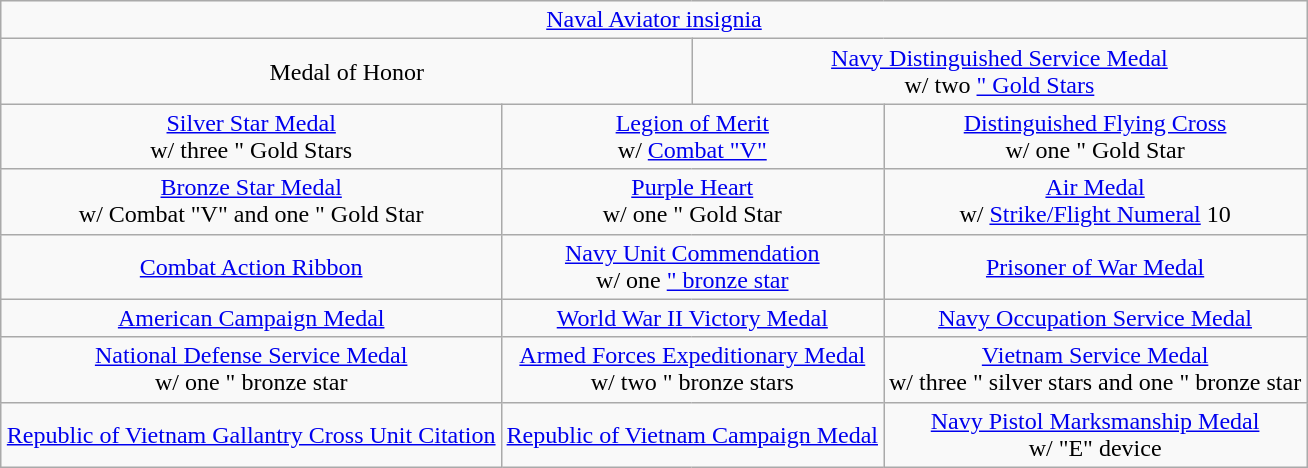<table class="wikitable" style="margin: 1em auto; text-align: center;">
<tr>
<td colspan="12"><a href='#'>Naval Aviator insignia</a></td>
</tr>
<tr>
<td colspan="6">Medal of Honor</td>
<td colspan="6"><a href='#'>Navy Distinguished Service Medal</a><br>w/ two <a href='#'>" Gold Stars</a></td>
</tr>
<tr>
<td colspan="4"><a href='#'>Silver Star Medal</a><br>w/ three " Gold Stars</td>
<td colspan="4"><a href='#'>Legion of Merit</a><br>w/ <a href='#'>Combat "V"</a></td>
<td colspan="4"><a href='#'>Distinguished Flying Cross</a><br>w/ one " Gold Star</td>
</tr>
<tr>
<td colspan="4"><a href='#'>Bronze Star Medal</a><br>w/ Combat "V" and one " Gold Star</td>
<td colspan="4"><a href='#'>Purple Heart</a><br>w/ one " Gold Star</td>
<td colspan="4"><a href='#'>Air Medal</a><br>w/ <a href='#'>Strike/Flight Numeral</a> 10</td>
</tr>
<tr>
<td colspan="4"><a href='#'>Combat Action Ribbon</a></td>
<td colspan="4"><a href='#'>Navy Unit Commendation</a><br>w/ one <a href='#'>" bronze star</a></td>
<td colspan="4"><a href='#'>Prisoner of War Medal</a></td>
</tr>
<tr>
<td colspan="4"><a href='#'>American Campaign Medal</a></td>
<td colspan="4"><a href='#'>World War II Victory Medal</a></td>
<td colspan="4"><a href='#'>Navy Occupation Service Medal</a></td>
</tr>
<tr>
<td colspan="4"><a href='#'>National Defense Service Medal</a><br>w/ one " bronze star</td>
<td colspan="4"><a href='#'>Armed Forces Expeditionary Medal</a><br>w/ two " bronze stars</td>
<td colspan="4"><a href='#'>Vietnam Service Medal</a><br>w/ three " silver stars and one " bronze star</td>
</tr>
<tr>
<td colspan="4"><a href='#'>Republic of Vietnam Gallantry Cross Unit Citation</a></td>
<td colspan="4"><a href='#'>Republic of Vietnam Campaign Medal</a></td>
<td colspan="4"><a href='#'>Navy Pistol Marksmanship Medal</a><br>w/ "E" device</td>
</tr>
</table>
